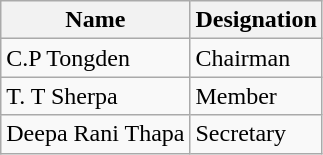<table class="wikitable">
<tr>
<th>Name</th>
<th>Designation</th>
</tr>
<tr>
<td>C.P Tongden</td>
<td>Chairman</td>
</tr>
<tr>
<td>T. T Sherpa</td>
<td>Member</td>
</tr>
<tr>
<td>Deepa Rani Thapa</td>
<td>Secretary</td>
</tr>
</table>
